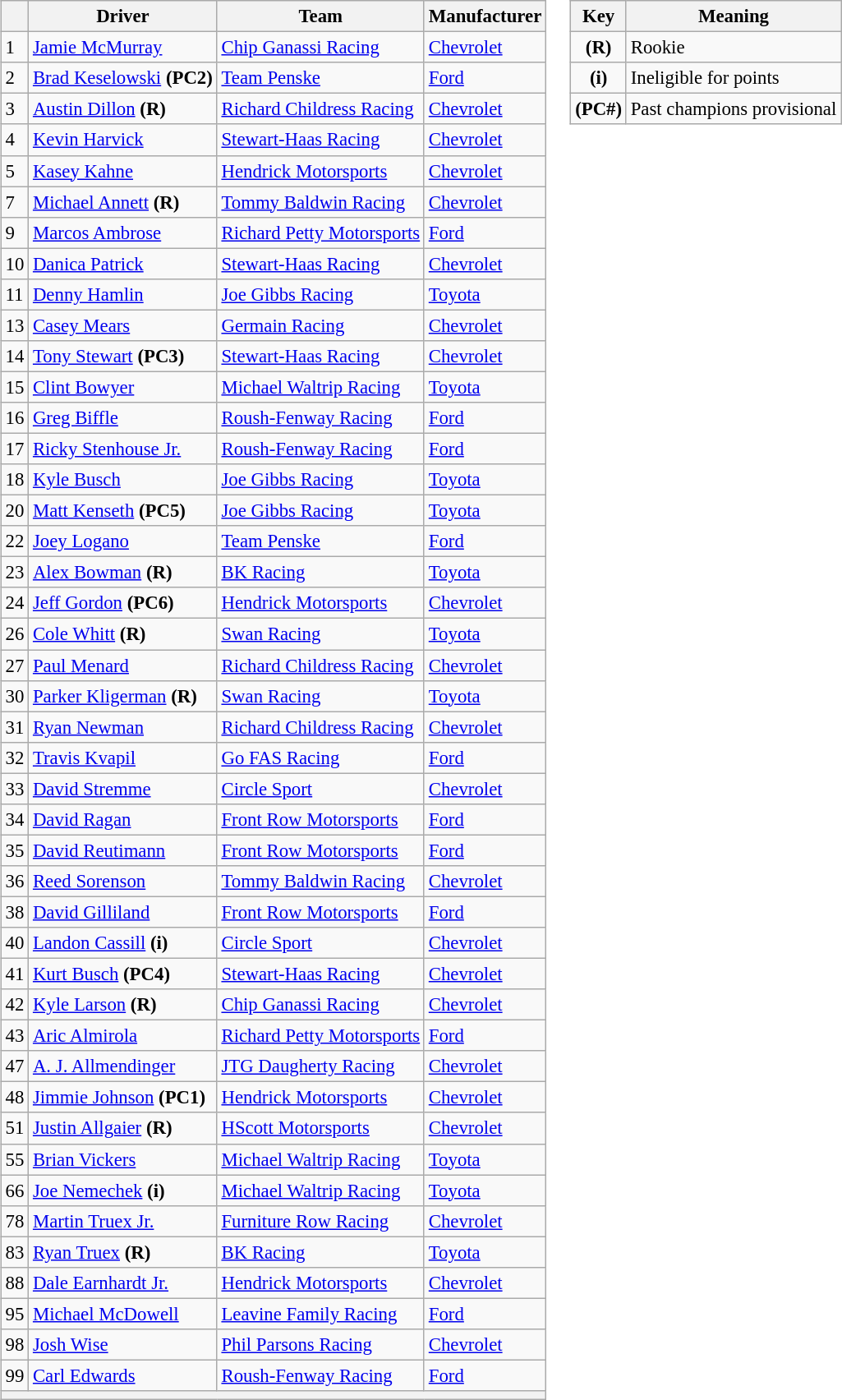<table>
<tr>
<td><br><table class="wikitable" style="font-size:95%">
<tr>
<th></th>
<th>Driver</th>
<th>Team</th>
<th>Manufacturer</th>
</tr>
<tr>
<td>1</td>
<td><a href='#'>Jamie McMurray</a></td>
<td><a href='#'>Chip Ganassi Racing</a></td>
<td><a href='#'>Chevrolet</a></td>
</tr>
<tr>
<td>2</td>
<td><a href='#'>Brad Keselowski</a> <strong>(PC2)</strong></td>
<td><a href='#'>Team Penske</a></td>
<td><a href='#'>Ford</a></td>
</tr>
<tr>
<td>3</td>
<td><a href='#'>Austin Dillon</a> <strong>(R)</strong></td>
<td><a href='#'>Richard Childress Racing</a></td>
<td><a href='#'>Chevrolet</a></td>
</tr>
<tr>
<td>4</td>
<td><a href='#'>Kevin Harvick</a></td>
<td><a href='#'>Stewart-Haas Racing</a></td>
<td><a href='#'>Chevrolet</a></td>
</tr>
<tr>
<td>5</td>
<td><a href='#'>Kasey Kahne</a></td>
<td><a href='#'>Hendrick Motorsports</a></td>
<td><a href='#'>Chevrolet</a></td>
</tr>
<tr>
<td>7</td>
<td><a href='#'>Michael Annett</a> <strong>(R)</strong></td>
<td><a href='#'>Tommy Baldwin Racing</a></td>
<td><a href='#'>Chevrolet</a></td>
</tr>
<tr>
<td>9</td>
<td><a href='#'>Marcos Ambrose</a></td>
<td><a href='#'>Richard Petty Motorsports</a></td>
<td><a href='#'>Ford</a></td>
</tr>
<tr>
<td>10</td>
<td><a href='#'>Danica Patrick</a></td>
<td><a href='#'>Stewart-Haas Racing</a></td>
<td><a href='#'>Chevrolet</a></td>
</tr>
<tr>
<td>11</td>
<td><a href='#'>Denny Hamlin</a></td>
<td><a href='#'>Joe Gibbs Racing</a></td>
<td><a href='#'>Toyota</a></td>
</tr>
<tr>
<td>13</td>
<td><a href='#'>Casey Mears</a></td>
<td><a href='#'>Germain Racing</a></td>
<td><a href='#'>Chevrolet</a></td>
</tr>
<tr>
<td>14</td>
<td><a href='#'>Tony Stewart</a> <strong>(PC3)</strong></td>
<td><a href='#'>Stewart-Haas Racing</a></td>
<td><a href='#'>Chevrolet</a></td>
</tr>
<tr>
<td>15</td>
<td><a href='#'>Clint Bowyer</a></td>
<td><a href='#'>Michael Waltrip Racing</a></td>
<td><a href='#'>Toyota</a></td>
</tr>
<tr>
<td>16</td>
<td><a href='#'>Greg Biffle</a></td>
<td><a href='#'>Roush-Fenway Racing</a></td>
<td><a href='#'>Ford</a></td>
</tr>
<tr>
<td>17</td>
<td><a href='#'>Ricky Stenhouse Jr.</a></td>
<td><a href='#'>Roush-Fenway Racing</a></td>
<td><a href='#'>Ford</a></td>
</tr>
<tr>
<td>18</td>
<td><a href='#'>Kyle Busch</a></td>
<td><a href='#'>Joe Gibbs Racing</a></td>
<td><a href='#'>Toyota</a></td>
</tr>
<tr>
<td>20</td>
<td><a href='#'>Matt Kenseth</a> <strong>(PC5)</strong></td>
<td><a href='#'>Joe Gibbs Racing</a></td>
<td><a href='#'>Toyota</a></td>
</tr>
<tr>
<td>22</td>
<td><a href='#'>Joey Logano</a></td>
<td><a href='#'>Team Penske</a></td>
<td><a href='#'>Ford</a></td>
</tr>
<tr>
<td>23</td>
<td><a href='#'>Alex Bowman</a> <strong>(R)</strong></td>
<td><a href='#'>BK Racing</a></td>
<td><a href='#'>Toyota</a></td>
</tr>
<tr>
<td>24</td>
<td><a href='#'>Jeff Gordon</a> <strong>(PC6)</strong></td>
<td><a href='#'>Hendrick Motorsports</a></td>
<td><a href='#'>Chevrolet</a></td>
</tr>
<tr>
<td>26</td>
<td><a href='#'>Cole Whitt</a> <strong>(R)</strong></td>
<td><a href='#'>Swan Racing</a></td>
<td><a href='#'>Toyota</a></td>
</tr>
<tr>
<td>27</td>
<td><a href='#'>Paul Menard</a></td>
<td><a href='#'>Richard Childress Racing</a></td>
<td><a href='#'>Chevrolet</a></td>
</tr>
<tr>
<td>30</td>
<td><a href='#'>Parker Kligerman</a> <strong>(R)</strong></td>
<td><a href='#'>Swan Racing</a></td>
<td><a href='#'>Toyota</a></td>
</tr>
<tr>
<td>31</td>
<td><a href='#'>Ryan Newman</a></td>
<td><a href='#'>Richard Childress Racing</a></td>
<td><a href='#'>Chevrolet</a></td>
</tr>
<tr>
<td>32</td>
<td><a href='#'>Travis Kvapil</a></td>
<td><a href='#'>Go FAS Racing</a></td>
<td><a href='#'>Ford</a></td>
</tr>
<tr>
<td>33</td>
<td><a href='#'>David Stremme</a></td>
<td><a href='#'>Circle Sport</a></td>
<td><a href='#'>Chevrolet</a></td>
</tr>
<tr>
<td>34</td>
<td><a href='#'>David Ragan</a></td>
<td><a href='#'>Front Row Motorsports</a></td>
<td><a href='#'>Ford</a></td>
</tr>
<tr>
<td>35</td>
<td><a href='#'>David Reutimann</a></td>
<td><a href='#'>Front Row Motorsports</a></td>
<td><a href='#'>Ford</a></td>
</tr>
<tr>
<td>36</td>
<td><a href='#'>Reed Sorenson</a></td>
<td><a href='#'>Tommy Baldwin Racing</a></td>
<td><a href='#'>Chevrolet</a></td>
</tr>
<tr>
<td>38</td>
<td><a href='#'>David Gilliland</a></td>
<td><a href='#'>Front Row Motorsports</a></td>
<td><a href='#'>Ford</a></td>
</tr>
<tr>
<td>40</td>
<td><a href='#'>Landon Cassill</a> <strong>(i)</strong></td>
<td><a href='#'>Circle Sport</a></td>
<td><a href='#'>Chevrolet</a></td>
</tr>
<tr>
<td>41</td>
<td><a href='#'>Kurt Busch</a> <strong>(PC4)</strong></td>
<td><a href='#'>Stewart-Haas Racing</a></td>
<td><a href='#'>Chevrolet</a></td>
</tr>
<tr>
<td>42</td>
<td><a href='#'>Kyle Larson</a> <strong>(R)</strong></td>
<td><a href='#'>Chip Ganassi Racing</a></td>
<td><a href='#'>Chevrolet</a></td>
</tr>
<tr>
<td>43</td>
<td><a href='#'>Aric Almirola</a></td>
<td><a href='#'>Richard Petty Motorsports</a></td>
<td><a href='#'>Ford</a></td>
</tr>
<tr>
<td>47</td>
<td><a href='#'>A. J. Allmendinger</a></td>
<td><a href='#'>JTG Daugherty Racing</a></td>
<td><a href='#'>Chevrolet</a></td>
</tr>
<tr>
<td>48</td>
<td><a href='#'>Jimmie Johnson</a> <strong>(PC1)</strong></td>
<td><a href='#'>Hendrick Motorsports</a></td>
<td><a href='#'>Chevrolet</a></td>
</tr>
<tr>
<td>51</td>
<td><a href='#'>Justin Allgaier</a> <strong>(R)</strong></td>
<td><a href='#'>HScott Motorsports</a></td>
<td><a href='#'>Chevrolet</a></td>
</tr>
<tr>
<td>55</td>
<td><a href='#'>Brian Vickers</a></td>
<td><a href='#'>Michael Waltrip Racing</a></td>
<td><a href='#'>Toyota</a></td>
</tr>
<tr>
<td>66</td>
<td><a href='#'>Joe Nemechek</a> <strong>(i)</strong></td>
<td><a href='#'>Michael Waltrip Racing</a></td>
<td><a href='#'>Toyota</a></td>
</tr>
<tr>
<td>78</td>
<td><a href='#'>Martin Truex Jr.</a></td>
<td><a href='#'>Furniture Row Racing</a></td>
<td><a href='#'>Chevrolet</a></td>
</tr>
<tr>
<td>83</td>
<td><a href='#'>Ryan Truex</a> <strong>(R)</strong></td>
<td><a href='#'>BK Racing</a></td>
<td><a href='#'>Toyota</a></td>
</tr>
<tr>
<td>88</td>
<td><a href='#'>Dale Earnhardt Jr.</a></td>
<td><a href='#'>Hendrick Motorsports</a></td>
<td><a href='#'>Chevrolet</a></td>
</tr>
<tr>
<td>95</td>
<td><a href='#'>Michael McDowell</a></td>
<td><a href='#'>Leavine Family Racing</a></td>
<td><a href='#'>Ford</a></td>
</tr>
<tr>
<td>98</td>
<td><a href='#'>Josh Wise</a></td>
<td><a href='#'>Phil Parsons Racing</a></td>
<td><a href='#'>Chevrolet</a></td>
</tr>
<tr>
<td>99</td>
<td><a href='#'>Carl Edwards</a></td>
<td><a href='#'>Roush-Fenway Racing</a></td>
<td><a href='#'>Ford</a></td>
</tr>
<tr>
<th colspan="4"></th>
</tr>
</table>
</td>
<td valign="top"><br><table align="right" class="wikitable" style="font-size: 95%;">
<tr>
<th>Key</th>
<th>Meaning</th>
</tr>
<tr>
<td align="center"><strong>(R)</strong></td>
<td>Rookie</td>
</tr>
<tr>
<td align="center"><strong>(i)</strong></td>
<td>Ineligible for points</td>
</tr>
<tr>
<td align="center"><strong>(PC#)</strong></td>
<td>Past champions provisional</td>
</tr>
</table>
</td>
</tr>
</table>
